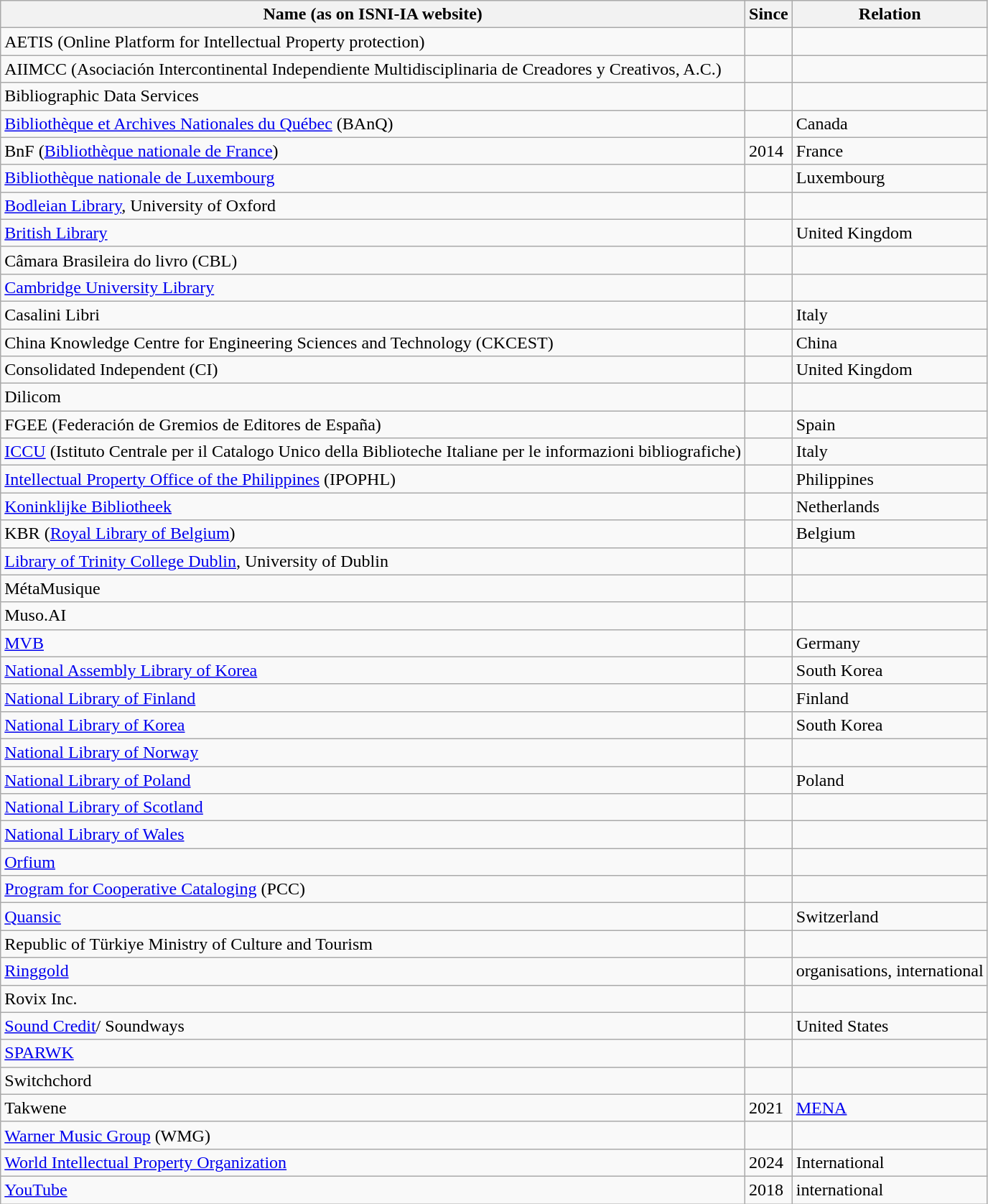<table class="wikitable sortable">
<tr>
<th>Name (as on ISNI-IA website)</th>
<th>Since</th>
<th>Relation</th>
</tr>
<tr>
<td>AETIS (Online Platform for Intellectual Property protection)</td>
<td></td>
<td></td>
</tr>
<tr>
<td>AIIMCC (Asociación Intercontinental Independiente Multidisciplinaria de Creadores y Creativos, A.C.)</td>
<td></td>
<td></td>
</tr>
<tr>
<td>Bibliographic Data Services</td>
<td></td>
<td></td>
</tr>
<tr>
<td><a href='#'>Bibliothèque et Archives Nationales du Québec</a> (BAnQ)</td>
<td></td>
<td>Canada</td>
</tr>
<tr>
<td>BnF (<a href='#'>Bibliothèque nationale de France</a>)</td>
<td>2014</td>
<td>France</td>
</tr>
<tr>
<td><a href='#'>Bibliothèque nationale de Luxembourg</a></td>
<td></td>
<td>Luxembourg</td>
</tr>
<tr>
<td><a href='#'>Bodleian Library</a>, University of Oxford</td>
<td></td>
<td></td>
</tr>
<tr>
<td><a href='#'>British Library</a></td>
<td></td>
<td>United Kingdom</td>
</tr>
<tr>
<td>Câmara Brasileira do livro (CBL)</td>
<td></td>
<td></td>
</tr>
<tr>
<td><a href='#'>Cambridge University Library</a></td>
<td></td>
<td></td>
</tr>
<tr>
<td>Casalini Libri</td>
<td></td>
<td>Italy</td>
</tr>
<tr>
<td>China Knowledge Centre for Engineering Sciences and Technology (CKCEST)</td>
<td></td>
<td>China</td>
</tr>
<tr>
<td>Consolidated Independent (CI)</td>
<td></td>
<td>United Kingdom</td>
</tr>
<tr>
<td>Dilicom</td>
<td></td>
<td></td>
</tr>
<tr>
<td>FGEE (Federación de Gremios de Editores de España)</td>
<td></td>
<td>Spain</td>
</tr>
<tr>
<td><a href='#'>ICCU</a> (Istituto Centrale per il Catalogo Unico della Biblioteche Italiane per le informazioni bibliografiche)</td>
<td></td>
<td>Italy</td>
</tr>
<tr>
<td><a href='#'>Intellectual Property Office of the Philippines</a> (IPOPHL)</td>
<td></td>
<td>Philippines</td>
</tr>
<tr>
<td><a href='#'>Koninklijke Bibliotheek</a></td>
<td></td>
<td>Netherlands</td>
</tr>
<tr>
<td>KBR (<a href='#'>Royal Library of Belgium</a>)</td>
<td></td>
<td>Belgium</td>
</tr>
<tr>
<td><a href='#'>Library of Trinity College Dublin</a>, University of Dublin</td>
<td></td>
<td></td>
</tr>
<tr>
<td>MétaMusique</td>
<td></td>
<td></td>
</tr>
<tr>
<td>Muso.AI</td>
<td></td>
<td></td>
</tr>
<tr>
<td><a href='#'>MVB</a></td>
<td></td>
<td>Germany</td>
</tr>
<tr>
<td><a href='#'>National Assembly Library of Korea</a></td>
<td></td>
<td>South Korea</td>
</tr>
<tr>
<td><a href='#'>National Library of Finland</a></td>
<td></td>
<td>Finland</td>
</tr>
<tr>
<td><a href='#'>National Library of Korea</a></td>
<td></td>
<td>South Korea</td>
</tr>
<tr>
<td><a href='#'>National Library of Norway</a></td>
<td></td>
<td></td>
</tr>
<tr>
<td><a href='#'>National Library of Poland</a></td>
<td></td>
<td>Poland</td>
</tr>
<tr>
<td><a href='#'>National Library of Scotland</a></td>
<td></td>
<td></td>
</tr>
<tr>
<td><a href='#'>National Library of Wales</a></td>
<td></td>
<td></td>
</tr>
<tr>
<td><a href='#'>Orfium</a></td>
<td></td>
<td></td>
</tr>
<tr>
<td><a href='#'>Program for Cooperative Cataloging</a> (PCC)</td>
<td></td>
<td></td>
</tr>
<tr>
<td><a href='#'>Quansic</a></td>
<td></td>
<td>Switzerland</td>
</tr>
<tr>
<td>Republic of Türkiye Ministry of Culture and Tourism</td>
<td></td>
<td></td>
</tr>
<tr>
<td><a href='#'>Ringgold</a></td>
<td></td>
<td>organisations, international</td>
</tr>
<tr>
<td>Rovix Inc.</td>
<td></td>
<td></td>
</tr>
<tr>
<td><a href='#'>Sound Credit</a>/ Soundways</td>
<td></td>
<td>United States</td>
</tr>
<tr>
<td><a href='#'>SPARWK</a></td>
<td></td>
<td></td>
</tr>
<tr>
<td>Switchchord</td>
<td></td>
<td></td>
</tr>
<tr>
<td>Takwene</td>
<td>2021</td>
<td><a href='#'>MENA</a></td>
</tr>
<tr>
<td><a href='#'>Warner Music Group</a> (WMG)</td>
<td></td>
<td></td>
</tr>
<tr>
<td><a href='#'>World Intellectual Property Organization</a></td>
<td>2024</td>
<td>International</td>
</tr>
<tr>
<td><a href='#'>YouTube</a></td>
<td>2018</td>
<td>international</td>
</tr>
</table>
